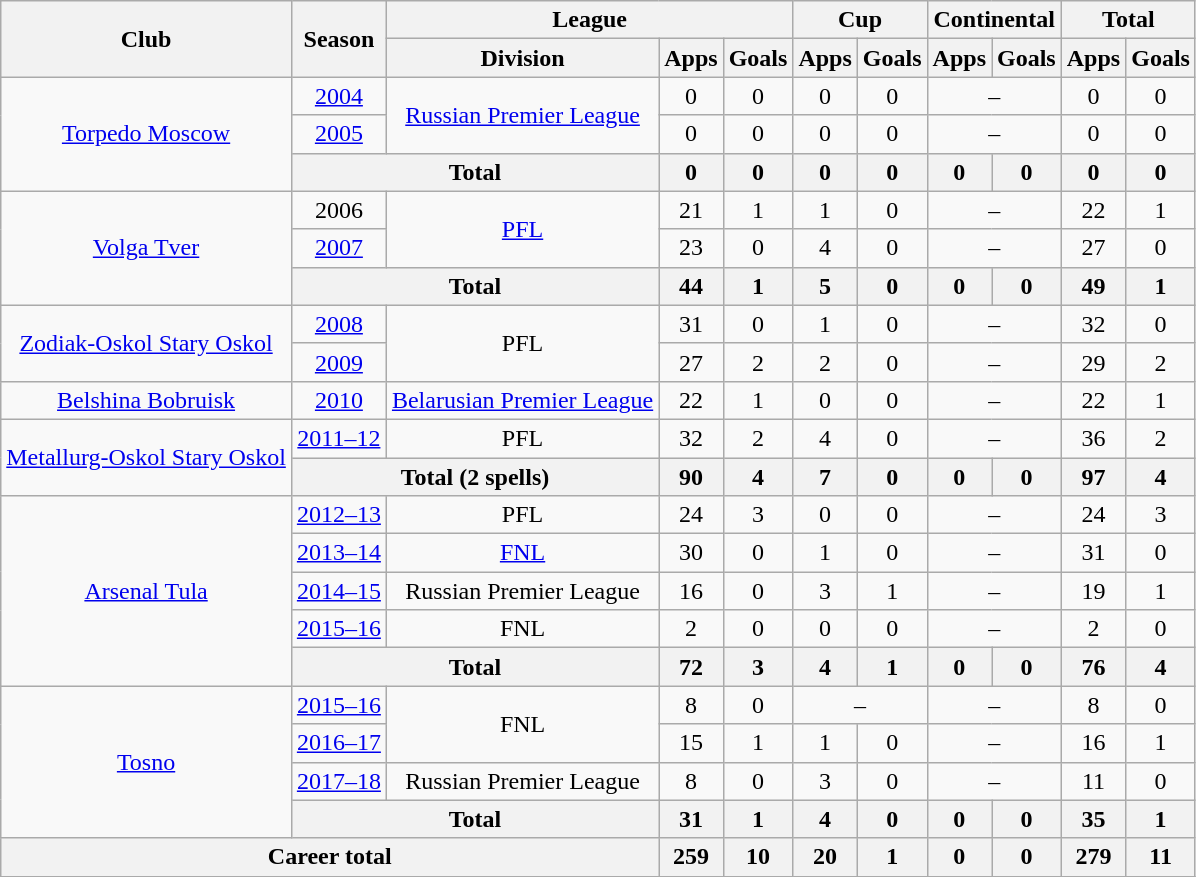<table class="wikitable" style="text-align: center;">
<tr>
<th rowspan=2>Club</th>
<th rowspan=2>Season</th>
<th colspan=3>League</th>
<th colspan=2>Cup</th>
<th colspan=2>Continental</th>
<th colspan=2>Total</th>
</tr>
<tr>
<th>Division</th>
<th>Apps</th>
<th>Goals</th>
<th>Apps</th>
<th>Goals</th>
<th>Apps</th>
<th>Goals</th>
<th>Apps</th>
<th>Goals</th>
</tr>
<tr>
<td rowspan=3><a href='#'>Torpedo Moscow</a></td>
<td><a href='#'>2004</a></td>
<td rowspan=2><a href='#'>Russian Premier League</a></td>
<td>0</td>
<td>0</td>
<td>0</td>
<td>0</td>
<td colspan=2>–</td>
<td>0</td>
<td>0</td>
</tr>
<tr>
<td><a href='#'>2005</a></td>
<td>0</td>
<td>0</td>
<td>0</td>
<td>0</td>
<td colspan=2>–</td>
<td>0</td>
<td>0</td>
</tr>
<tr>
<th colspan=2>Total</th>
<th>0</th>
<th>0</th>
<th>0</th>
<th>0</th>
<th>0</th>
<th>0</th>
<th>0</th>
<th>0</th>
</tr>
<tr>
<td rowspan=3><a href='#'>Volga Tver</a></td>
<td>2006</td>
<td rowspan=2><a href='#'>PFL</a></td>
<td>21</td>
<td>1</td>
<td>1</td>
<td>0</td>
<td colspan=2>–</td>
<td>22</td>
<td>1</td>
</tr>
<tr>
<td><a href='#'>2007</a></td>
<td>23</td>
<td>0</td>
<td>4</td>
<td>0</td>
<td colspan=2>–</td>
<td>27</td>
<td>0</td>
</tr>
<tr>
<th colspan=2>Total</th>
<th>44</th>
<th>1</th>
<th>5</th>
<th>0</th>
<th>0</th>
<th>0</th>
<th>49</th>
<th>1</th>
</tr>
<tr>
<td rowspan=2><a href='#'>Zodiak-Oskol Stary Oskol</a></td>
<td><a href='#'>2008</a></td>
<td rowspan=2>PFL</td>
<td>31</td>
<td>0</td>
<td>1</td>
<td>0</td>
<td colspan=2>–</td>
<td>32</td>
<td>0</td>
</tr>
<tr>
<td><a href='#'>2009</a></td>
<td>27</td>
<td>2</td>
<td>2</td>
<td>0</td>
<td colspan=2>–</td>
<td>29</td>
<td>2</td>
</tr>
<tr>
<td><a href='#'>Belshina Bobruisk</a></td>
<td><a href='#'>2010</a></td>
<td><a href='#'>Belarusian Premier League</a></td>
<td>22</td>
<td>1</td>
<td>0</td>
<td>0</td>
<td colspan=2>–</td>
<td>22</td>
<td>1</td>
</tr>
<tr>
<td rowspan=2><a href='#'>Metallurg-Oskol Stary Oskol</a></td>
<td><a href='#'>2011–12</a></td>
<td>PFL</td>
<td>32</td>
<td>2</td>
<td>4</td>
<td>0</td>
<td colspan=2>–</td>
<td>36</td>
<td>2</td>
</tr>
<tr>
<th colspan=2>Total (2 spells)</th>
<th>90</th>
<th>4</th>
<th>7</th>
<th>0</th>
<th>0</th>
<th>0</th>
<th>97</th>
<th>4</th>
</tr>
<tr>
<td rowspan=5><a href='#'>Arsenal Tula</a></td>
<td><a href='#'>2012–13</a></td>
<td>PFL</td>
<td>24</td>
<td>3</td>
<td>0</td>
<td>0</td>
<td colspan=2>–</td>
<td>24</td>
<td>3</td>
</tr>
<tr>
<td><a href='#'>2013–14</a></td>
<td><a href='#'>FNL</a></td>
<td>30</td>
<td>0</td>
<td>1</td>
<td>0</td>
<td colspan=2>–</td>
<td>31</td>
<td>0</td>
</tr>
<tr>
<td><a href='#'>2014–15</a></td>
<td>Russian Premier League</td>
<td>16</td>
<td>0</td>
<td>3</td>
<td>1</td>
<td colspan=2>–</td>
<td>19</td>
<td>1</td>
</tr>
<tr>
<td><a href='#'>2015–16</a></td>
<td>FNL</td>
<td>2</td>
<td>0</td>
<td>0</td>
<td>0</td>
<td colspan=2>–</td>
<td>2</td>
<td>0</td>
</tr>
<tr>
<th colspan=2>Total</th>
<th>72</th>
<th>3</th>
<th>4</th>
<th>1</th>
<th>0</th>
<th>0</th>
<th>76</th>
<th>4</th>
</tr>
<tr>
<td rowspan=4><a href='#'>Tosno</a></td>
<td><a href='#'>2015–16</a></td>
<td rowspan=2>FNL</td>
<td>8</td>
<td>0</td>
<td colspan=2>–</td>
<td colspan=2>–</td>
<td>8</td>
<td>0</td>
</tr>
<tr>
<td><a href='#'>2016–17</a></td>
<td>15</td>
<td>1</td>
<td>1</td>
<td>0</td>
<td colspan=2>–</td>
<td>16</td>
<td>1</td>
</tr>
<tr>
<td><a href='#'>2017–18</a></td>
<td>Russian Premier League</td>
<td>8</td>
<td>0</td>
<td>3</td>
<td>0</td>
<td colspan=2>–</td>
<td>11</td>
<td>0</td>
</tr>
<tr>
<th colspan=2>Total</th>
<th>31</th>
<th>1</th>
<th>4</th>
<th>0</th>
<th>0</th>
<th>0</th>
<th>35</th>
<th>1</th>
</tr>
<tr>
<th colspan=3>Career total</th>
<th>259</th>
<th>10</th>
<th>20</th>
<th>1</th>
<th>0</th>
<th>0</th>
<th>279</th>
<th>11</th>
</tr>
<tr>
</tr>
</table>
